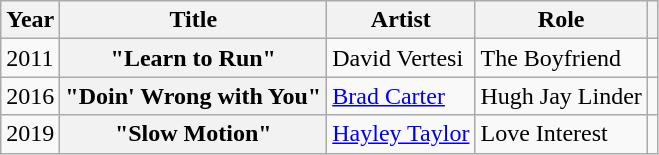<table class="wikitable plainrowheaders sortable">
<tr>
<th scope="col">Year</th>
<th scope="col">Title</th>
<th scope="col">Artist</th>
<th scope="col">Role</th>
<th scope="col" class="unsortable"></th>
</tr>
<tr>
<td>2011</td>
<th scope="row">"Learn to Run"</th>
<td>David Vertesi</td>
<td>The Boyfriend</td>
<td style="text-align:center;"></td>
</tr>
<tr>
<td>2016</td>
<th scope="row">"Doin' Wrong with You"</th>
<td><a href='#'>Brad Carter</a></td>
<td>Hugh Jay Linder</td>
<td style="text-align:center;"></td>
</tr>
<tr>
<td>2019</td>
<th scope="row">"Slow Motion"</th>
<td><a href='#'>Hayley Taylor</a></td>
<td>Love Interest</td>
<td style="text-align:center;"></td>
</tr>
</table>
